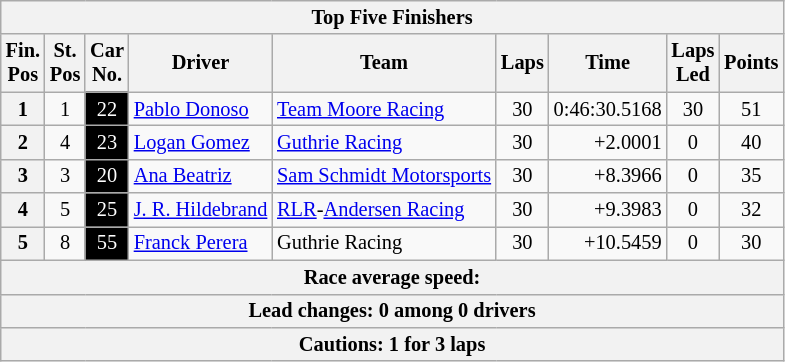<table class="wikitable" style="font-size:85%;">
<tr>
<th colspan=9>Top Five Finishers</th>
</tr>
<tr>
<th>Fin.<br>Pos</th>
<th>St.<br>Pos</th>
<th>Car<br>No.</th>
<th>Driver</th>
<th>Team</th>
<th>Laps</th>
<th>Time</th>
<th>Laps<br>Led</th>
<th>Points</th>
</tr>
<tr>
<th>1</th>
<td align=center>1</td>
<td style="background:#000000; color:white;" align=center>22</td>
<td> <a href='#'>Pablo Donoso</a></td>
<td><a href='#'>Team Moore Racing</a></td>
<td align=center>30</td>
<td align=right>0:46:30.5168</td>
<td align=center>30</td>
<td align=center>51</td>
</tr>
<tr>
<th>2</th>
<td align=center>4</td>
<td style="background:#000000; color:white;" align=center>23</td>
<td> <a href='#'>Logan Gomez</a></td>
<td><a href='#'>Guthrie Racing</a></td>
<td align=center>30</td>
<td align=right>+2.0001</td>
<td align=center>0</td>
<td align=center>40</td>
</tr>
<tr>
<th>3</th>
<td align=center>3</td>
<td style="background:#000000; color:white;" align=center>20</td>
<td> <a href='#'>Ana Beatriz</a></td>
<td><a href='#'>Sam Schmidt Motorsports</a></td>
<td align=center>30</td>
<td align=right>+8.3966</td>
<td align=center>0</td>
<td align=center>35</td>
</tr>
<tr>
<th>4</th>
<td align=center>5</td>
<td style="background:#000000; color:white;" align=center>25</td>
<td> <a href='#'>J. R. Hildebrand</a></td>
<td><a href='#'>RLR</a>-<a href='#'>Andersen Racing</a></td>
<td align=center>30</td>
<td align=right>+9.3983</td>
<td align=center>0</td>
<td align=center>32</td>
</tr>
<tr>
<th>5</th>
<td align=center>8</td>
<td style="background:#000000; color:white;" align=center>55</td>
<td> <a href='#'>Franck Perera</a></td>
<td>Guthrie Racing</td>
<td align=center>30</td>
<td align=right>+10.5459</td>
<td align=center>0</td>
<td align=center>30</td>
</tr>
<tr>
<th colspan=9>Race average speed: </th>
</tr>
<tr>
<th colspan=9>Lead changes: 0 among 0 drivers</th>
</tr>
<tr>
<th colspan=9>Cautions: 1 for 3 laps</th>
</tr>
</table>
